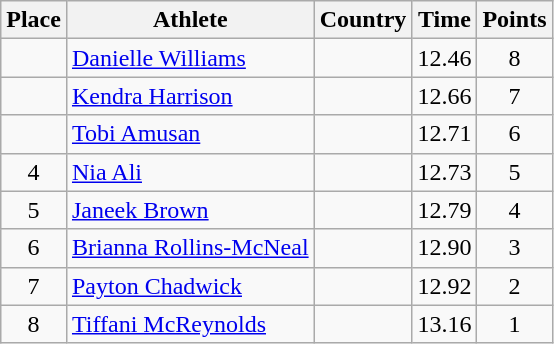<table class="wikitable">
<tr>
<th>Place</th>
<th>Athlete</th>
<th>Country</th>
<th>Time</th>
<th>Points</th>
</tr>
<tr>
<td align=center></td>
<td><a href='#'>Danielle Williams</a></td>
<td></td>
<td>12.46</td>
<td align=center>8</td>
</tr>
<tr>
<td align=center></td>
<td><a href='#'>Kendra Harrison</a></td>
<td></td>
<td>12.66</td>
<td align=center>7</td>
</tr>
<tr>
<td align=center></td>
<td><a href='#'>Tobi Amusan</a></td>
<td></td>
<td>12.71</td>
<td align=center>6</td>
</tr>
<tr>
<td align=center>4</td>
<td><a href='#'>Nia Ali</a></td>
<td></td>
<td>12.73</td>
<td align=center>5</td>
</tr>
<tr>
<td align=center>5</td>
<td><a href='#'>Janeek Brown</a></td>
<td></td>
<td>12.79</td>
<td align=center>4</td>
</tr>
<tr>
<td align=center>6</td>
<td><a href='#'>Brianna Rollins-McNeal</a></td>
<td></td>
<td>12.90</td>
<td align=center>3</td>
</tr>
<tr>
<td align=center>7</td>
<td><a href='#'>Payton Chadwick</a></td>
<td></td>
<td>12.92</td>
<td align=center>2</td>
</tr>
<tr>
<td align=center>8</td>
<td><a href='#'>Tiffani McReynolds</a></td>
<td></td>
<td>13.16</td>
<td align=center>1</td>
</tr>
</table>
